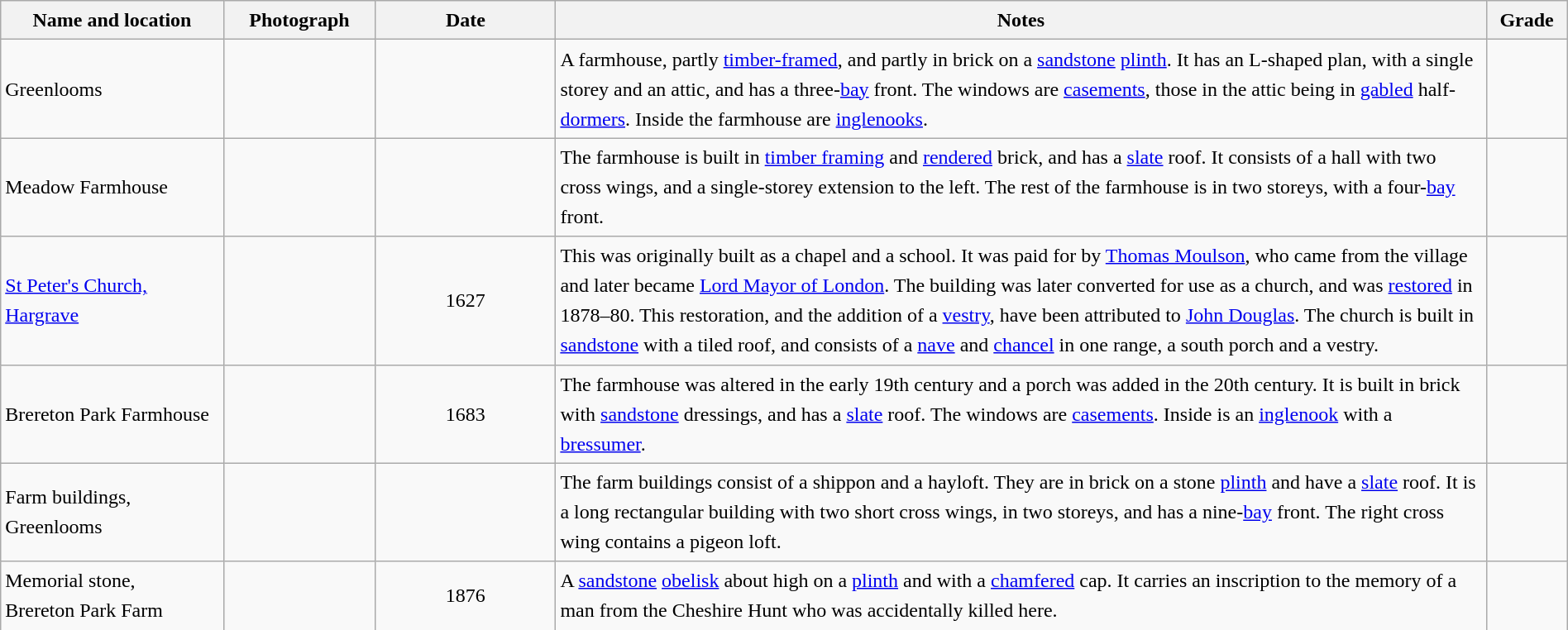<table class="wikitable sortable plainrowheaders" style="width:100%;border:0px;text-align:left;line-height:150%;">
<tr>
<th scope="col"  style="width:150px">Name and location</th>
<th scope="col"  style="width:100px" class="unsortable">Photograph</th>
<th scope="col"  style="width:120px">Date</th>
<th scope="col"  style="width:650px" class="unsortable">Notes</th>
<th scope="col"  style="width:50px">Grade</th>
</tr>
<tr>
<td>Greenlooms<br><small></small></td>
<td></td>
<td align="center"></td>
<td>A farmhouse, partly <a href='#'>timber-framed</a>, and partly in brick on a <a href='#'>sandstone</a> <a href='#'>plinth</a>.  It has an L-shaped plan, with a single storey and an attic, and has a three-<a href='#'>bay</a> front.  The windows are <a href='#'>casements</a>, those in the attic being in <a href='#'>gabled</a> half-<a href='#'>dormers</a>.  Inside the farmhouse are <a href='#'>inglenooks</a>.</td>
<td align="center" ></td>
</tr>
<tr>
<td>Meadow Farmhouse<br><small></small></td>
<td></td>
<td align="center"></td>
<td>The farmhouse is built in <a href='#'>timber framing</a> and <a href='#'>rendered</a> brick, and has a <a href='#'>slate</a> roof.  It consists of a hall with two cross wings, and a single-storey extension to the left.  The rest of the farmhouse is in two storeys, with a four-<a href='#'>bay</a> front.</td>
<td align="center" ></td>
</tr>
<tr>
<td><a href='#'>St Peter's Church, Hargrave</a><br><small></small></td>
<td></td>
<td align="center">1627</td>
<td>This was originally built as a chapel and a school.  It was paid for by <a href='#'>Thomas Moulson</a>, who came from the village and later became <a href='#'>Lord Mayor of London</a>.  The building was later converted for use as a church, and was <a href='#'>restored</a> in 1878–80.  This restoration, and the addition of a <a href='#'>vestry</a>, have been attributed to <a href='#'>John Douglas</a>.  The church is built in <a href='#'>sandstone</a> with a tiled roof, and consists of a <a href='#'>nave</a> and <a href='#'>chancel</a> in one range, a south porch and a vestry.</td>
<td align="center" ></td>
</tr>
<tr>
<td>Brereton Park Farmhouse<br><small></small></td>
<td></td>
<td align="center">1683</td>
<td>The farmhouse was altered in the early 19th century and a porch was added in the 20th century.  It is built in brick with <a href='#'>sandstone</a> dressings, and has a <a href='#'>slate</a> roof.  The windows are <a href='#'>casements</a>. Inside is an <a href='#'>inglenook</a> with a <a href='#'>bressumer</a>.</td>
<td align="center" ></td>
</tr>
<tr>
<td>Farm buildings, Greenlooms<br><small></small></td>
<td></td>
<td align="center"></td>
<td>The farm buildings consist of a shippon and a hayloft.  They are in brick on a stone <a href='#'>plinth</a> and have a <a href='#'>slate</a> roof.  It is a long rectangular building with two short cross wings, in two storeys, and has a nine-<a href='#'>bay</a> front.  The right cross wing contains a pigeon loft.</td>
<td align="center" ></td>
</tr>
<tr>
<td>Memorial stone,<br>Brereton Park Farm<br><small></small></td>
<td></td>
<td align="center">1876</td>
<td>A <a href='#'>sandstone</a> <a href='#'>obelisk</a> about  high on a <a href='#'>plinth</a> and with a <a href='#'>chamfered</a> cap.  It carries an inscription to the memory of a man from the Cheshire Hunt who was accidentally killed here.</td>
<td align="center" ></td>
</tr>
<tr>
</tr>
</table>
